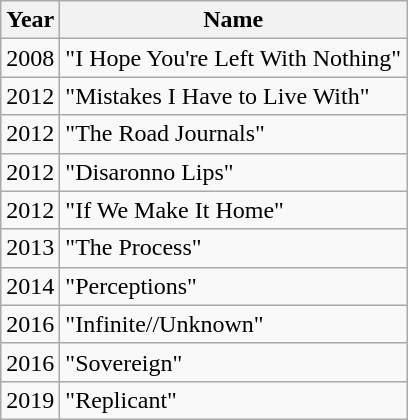<table class=wikitable>
<tr>
<th>Year</th>
<th>Name</th>
</tr>
<tr>
<td>2008</td>
<td>"I Hope You're Left With Nothing"</td>
</tr>
<tr>
<td>2012</td>
<td>"Mistakes I Have to Live With"</td>
</tr>
<tr>
<td>2012</td>
<td>"The Road Journals"</td>
</tr>
<tr>
<td>2012</td>
<td>"Disaronno Lips"</td>
</tr>
<tr>
<td>2012</td>
<td>"If We Make It Home"</td>
</tr>
<tr>
<td>2013</td>
<td>"The Process"</td>
</tr>
<tr>
<td>2014</td>
<td>"Perceptions"</td>
</tr>
<tr>
<td>2016</td>
<td>"Infinite//Unknown"</td>
</tr>
<tr>
<td>2016</td>
<td>"Sovereign"</td>
</tr>
<tr>
<td>2019</td>
<td>"Replicant"</td>
</tr>
</table>
